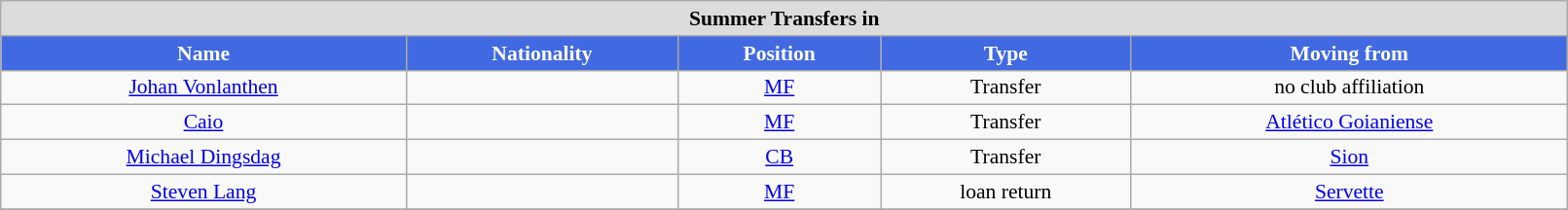<table class="wikitable"  style="text-align:center; font-size:90%; width:85%;">
<tr>
<th colspan=11  style="background:#dcdcdc; text-align:center;">Summer Transfers in</th>
</tr>
<tr>
<th style="background:#4169E1; color:white; text-align:center;">Name</th>
<th style="background:#4169E1; color:white; text-align:center;">Nationality</th>
<th style="background:#4169E1; color:white; text-align:center;">Position</th>
<th style="background:#4169E1; color:white; text-align:center;">Type</th>
<th style="background:#4169E1; color:white; text-align:center;">Moving from</th>
</tr>
<tr>
<td><a href='#'>Johan Vonlanthen</a></td>
<td></td>
<td><a href='#'>MF</a></td>
<td>Transfer</td>
<td>no club affiliation</td>
</tr>
<tr>
<td><a href='#'>Caio</a></td>
<td></td>
<td><a href='#'>MF</a></td>
<td>Transfer</td>
<td> <a href='#'>Atlético Goianiense</a></td>
</tr>
<tr>
<td><a href='#'>Michael Dingsdag</a></td>
<td></td>
<td><a href='#'>CB</a></td>
<td>Transfer</td>
<td> <a href='#'>Sion</a></td>
</tr>
<tr>
<td><a href='#'>Steven Lang</a></td>
<td></td>
<td><a href='#'>MF</a></td>
<td>loan return</td>
<td> <a href='#'>Servette</a></td>
</tr>
<tr>
</tr>
</table>
